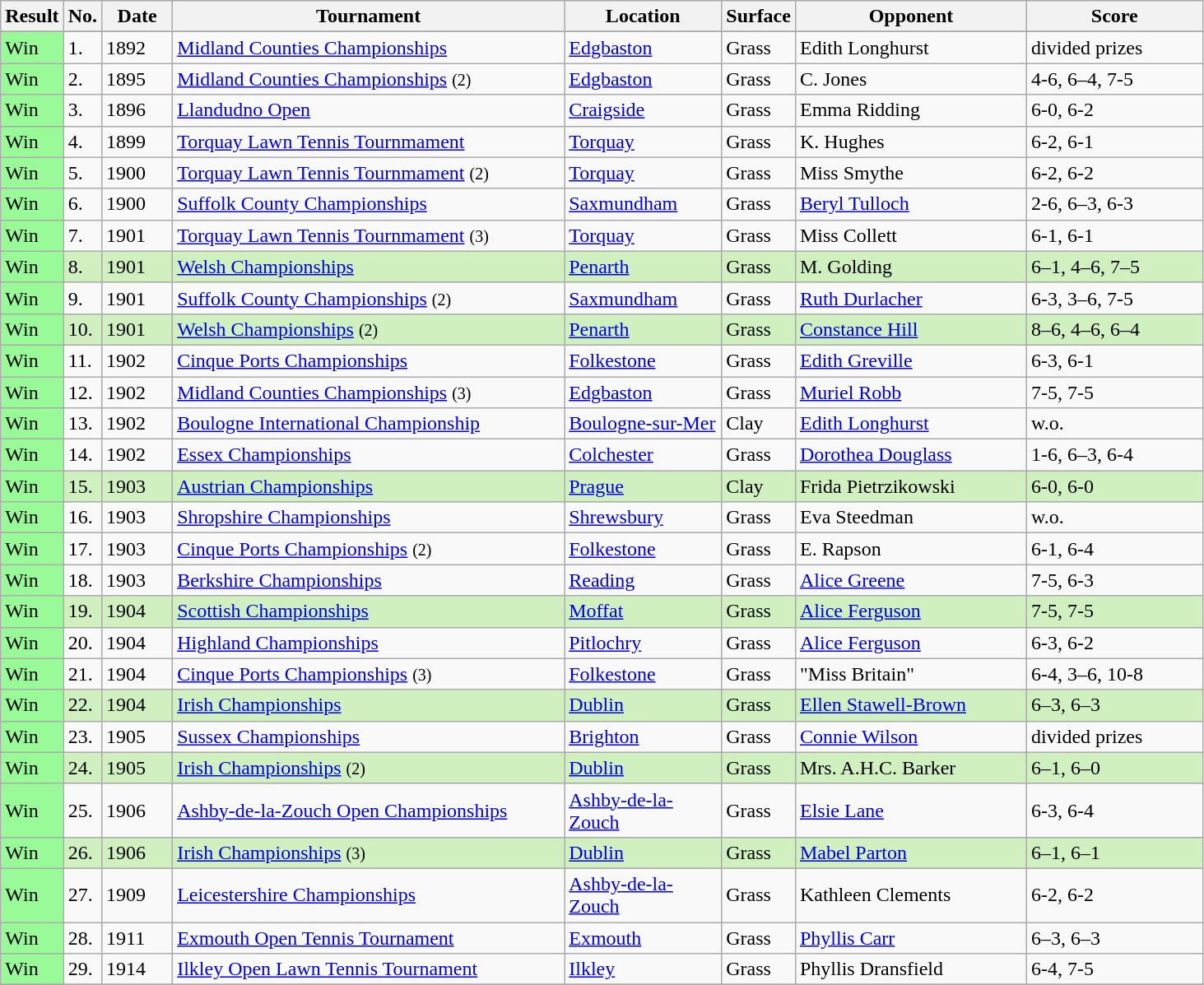<table class="sortable wikitable">
<tr>
<th width=40>Result</th>
<th width=20>No.</th>
<th width=50>Date</th>
<th width=310>Tournament</th>
<th width=120>Location</th>
<th width=50>Surface</th>
<th width=180>Opponent</th>
<th width=135 class="unsortable">Score</th>
</tr>
<tr>
</tr>
<tr>
<td bgcolor=#98fb98>Win</td>
<td>1.</td>
<td>1892</td>
<td><a href='#'>Midland Counties Championships</a></td>
<td><a href='#'>Edgbaston</a></td>
<td>Grass</td>
<td> Edith Longhurst</td>
<td>divided prizes</td>
</tr>
<tr>
<td bgcolor=#98fb98>Win</td>
<td>2.</td>
<td>1895</td>
<td><a href='#'>Midland Counties Championships</a>  <small>(2)</small></td>
<td><a href='#'>Edgbaston</a></td>
<td>Grass</td>
<td> C. Jones</td>
<td>4-6, 6–4, 7-5</td>
</tr>
<tr>
<td bgcolor=#98fb98>Win</td>
<td>3.</td>
<td>1896</td>
<td><a href='#'>Llandudno Open</a></td>
<td><a href='#'>Craigside</a></td>
<td>Grass</td>
<td> Emma Ridding</td>
<td>6-0, 6-2</td>
</tr>
<tr>
<td bgcolor=#98fb98>Win</td>
<td>4.</td>
<td>1899</td>
<td><a href='#'>Torquay Lawn Tennis Tournmament</a></td>
<td><a href='#'>Torquay</a></td>
<td>Grass</td>
<td> K. Hughes</td>
<td>6-2, 6-1</td>
</tr>
<tr>
<td bgcolor=#98fb98>Win</td>
<td>5.</td>
<td>1900</td>
<td><a href='#'>Torquay Lawn Tennis Tournmament</a>  <small>(2)</small></td>
<td><a href='#'>Torquay</a></td>
<td>Grass</td>
<td> Miss Smythe</td>
<td>6-2, 6-2</td>
</tr>
<tr>
<td bgcolor=#98fb98>Win</td>
<td>6.</td>
<td>1900</td>
<td><a href='#'>Suffolk County Championships</a></td>
<td><a href='#'>Saxmundham</a></td>
<td>Grass</td>
<td> <a href='#'>Beryl Tulloch</a></td>
<td>2-6, 6–3, 6-3</td>
</tr>
<tr>
<td bgcolor=#98fb98>Win</td>
<td>7.</td>
<td>1901</td>
<td><a href='#'>Torquay Lawn Tennis Tournmament</a>  <small>(3)</small></td>
<td><a href='#'>Torquay</a></td>
<td>Grass</td>
<td> Miss Collett</td>
<td>6-1, 6-1</td>
</tr>
<tr style="background:#d0f0c0">
<td bgcolor=#98fb98>Win</td>
<td>8.</td>
<td>1901</td>
<td><a href='#'>Welsh Championships</a></td>
<td><a href='#'>Penarth</a></td>
<td>Grass</td>
<td> M. Golding</td>
<td>6–1, 4–6, 7–5</td>
</tr>
<tr>
<td bgcolor=#98fb98>Win</td>
<td>9.</td>
<td>1901</td>
<td><a href='#'>Suffolk County Championships</a>  <small>(2)</small></td>
<td><a href='#'>Saxmundham</a></td>
<td>Grass</td>
<td> <a href='#'>Ruth Durlacher</a></td>
<td>6-3, 3–6, 7-5</td>
</tr>
<tr style="background:#d0f0c0">
<td bgcolor=#98fb98>Win</td>
<td>10.</td>
<td>1901</td>
<td><a href='#'>Welsh Championships</a>  <small>(2)</small></td>
<td><a href='#'>Penarth</a></td>
<td>Grass</td>
<td> <a href='#'>Constance Hill</a></td>
<td>8–6, 4–6, 6–4</td>
</tr>
<tr>
<td bgcolor=#98fb98>Win</td>
<td>11.</td>
<td>1902</td>
<td><a href='#'>Cinque Ports Championships</a></td>
<td><a href='#'>Folkestone</a></td>
<td>Grass</td>
<td> <a href='#'>Edith Greville</a></td>
<td>6-3, 6-1</td>
</tr>
<tr>
<td bgcolor=#98fb98>Win</td>
<td>12.</td>
<td>1902</td>
<td><a href='#'>Midland Counties Championships</a>  <small>(3)</small></td>
<td><a href='#'>Edgbaston</a></td>
<td>Grass</td>
<td> <a href='#'>Muriel Robb</a></td>
<td>7-5, 7-5</td>
</tr>
<tr>
<td bgcolor=#98fb98>Win</td>
<td>13.</td>
<td>1902</td>
<td><a href='#'>Boulogne International Championship</a></td>
<td><a href='#'>Boulogne-sur-Mer</a></td>
<td>Clay</td>
<td> <a href='#'>Edith Longhurst</a></td>
<td>w.o.</td>
</tr>
<tr>
<td bgcolor=#98fb98>Win</td>
<td>14.</td>
<td>1902</td>
<td><a href='#'>Essex Championships</a></td>
<td><a href='#'>Colchester</a></td>
<td>Grass</td>
<td> <a href='#'>Dorothea Douglass</a></td>
<td>1-6, 6–3, 6-4</td>
</tr>
<tr style="background:#d0f0c0">
<td bgcolor=#98fb98>Win</td>
<td>15.</td>
<td>1903</td>
<td><a href='#'>Austrian Championships</a></td>
<td><a href='#'>Prague</a></td>
<td>Clay</td>
<td> Frida Pietrzikowski</td>
<td>6-0, 6-0</td>
</tr>
<tr>
<td bgcolor=#98fb98>Win</td>
<td>16.</td>
<td>1903</td>
<td><a href='#'>Shropshire Championships</a></td>
<td><a href='#'>Shrewsbury</a></td>
<td>Grass</td>
<td> Eva Steedman</td>
<td>w.o.</td>
</tr>
<tr>
<td bgcolor=#98fb98>Win</td>
<td>17.</td>
<td>1903</td>
<td><a href='#'>Cinque Ports Championships</a>  <small>(2)</small></td>
<td><a href='#'>Folkestone</a></td>
<td>Grass</td>
<td> E. Rapson</td>
<td>6-1, 6-4</td>
</tr>
<tr>
<td bgcolor=#98fb98>Win</td>
<td>18.</td>
<td>1903</td>
<td><a href='#'>Berkshire Championships</a></td>
<td><a href='#'>Reading</a></td>
<td>Grass</td>
<td> <a href='#'>Alice Greene</a></td>
<td>7-5, 6-3</td>
</tr>
<tr style="background:#d0f0c0">
<td bgcolor=#98fb98>Win</td>
<td>19.</td>
<td>1904</td>
<td><a href='#'>Scottish Championships</a></td>
<td><a href='#'>Moffat</a></td>
<td>Grass</td>
<td> <a href='#'>Alice Ferguson</a></td>
<td>7-5, 7-5</td>
</tr>
<tr>
<td bgcolor=#98fb98>Win</td>
<td>20.</td>
<td>1904</td>
<td><a href='#'>Highland Championships</a></td>
<td><a href='#'>Pitlochry</a></td>
<td>Grass</td>
<td> <a href='#'>Alice Ferguson</a></td>
<td>6-3, 6-2</td>
</tr>
<tr>
<td bgcolor=#98fb98>Win</td>
<td>21.</td>
<td>1904</td>
<td><a href='#'>Cinque Ports Championships</a>  <small>(3)</small></td>
<td><a href='#'>Folkestone</a></td>
<td>Grass</td>
<td> "Miss Britain"</td>
<td>6-4, 3–6, 10-8</td>
</tr>
<tr style="background:#d0f0c0">
<td bgcolor=#98fb98>Win</td>
<td>22.</td>
<td>1904</td>
<td><a href='#'>Irish Championships</a></td>
<td><a href='#'>Dublin</a></td>
<td>Grass</td>
<td> <a href='#'>Ellen Stawell-Brown</a></td>
<td>6–3, 6–3</td>
</tr>
<tr>
<td bgcolor=#98fb98>Win</td>
<td>23.</td>
<td>1905</td>
<td><a href='#'>Sussex Championships</a></td>
<td><a href='#'>Brighton</a></td>
<td>Grass</td>
<td> <a href='#'>Connie Wilson</a></td>
<td>divided prizes</td>
</tr>
<tr style="background:#d0f0c0">
<td bgcolor=#98fb98>Win</td>
<td>24.</td>
<td>1905</td>
<td><a href='#'>Irish Championships</a>  <small>(2)</small></td>
<td><a href='#'>Dublin</a></td>
<td>Grass</td>
<td> Mrs. A.H.C. Barker</td>
<td>6–1, 6–0</td>
</tr>
<tr>
<td bgcolor=#98fb98>Win</td>
<td>25.</td>
<td>1906</td>
<td><a href='#'>Ashby-de-la-Zouch Open Championships</a></td>
<td><a href='#'>Ashby-de-la-Zouch</a></td>
<td>Grass</td>
<td> <a href='#'>Elsie Lane</a></td>
<td>6-3, 6-4</td>
</tr>
<tr style="background:#d0f0c0">
<td bgcolor=#98fb98>Win</td>
<td>26.</td>
<td>1906</td>
<td><a href='#'>Irish Championships</a>  <small>(3)</small></td>
<td><a href='#'>Dublin</a></td>
<td>Grass</td>
<td> <a href='#'>Mabel Parton</a></td>
<td>6–1, 6–1</td>
</tr>
<tr>
<td bgcolor=#98fb98>Win</td>
<td>27.</td>
<td>1909</td>
<td><a href='#'>Leicestershire Championships</a></td>
<td><a href='#'>Ashby-de-la-Zouch</a></td>
<td>Grass</td>
<td> Kathleen Clements</td>
<td>6-2, 6-2</td>
</tr>
<tr>
<td bgcolor=#98fb98>Win</td>
<td>28.</td>
<td>1911</td>
<td><a href='#'>Exmouth Open Tennis Tournament</a></td>
<td><a href='#'>Exmouth</a></td>
<td>Grass</td>
<td> <a href='#'>Phyllis Carr</a></td>
<td>6–3, 6–3</td>
</tr>
<tr>
<td bgcolor=#98fb98>Win</td>
<td>29.</td>
<td>1914</td>
<td><a href='#'>Ilkley Open Lawn Tennis Tournament</a></td>
<td><a href='#'>Ilkley</a></td>
<td>Grass</td>
<td> Phyllis Dransfield</td>
<td>6-4, 7-5</td>
</tr>
<tr>
</tr>
</table>
